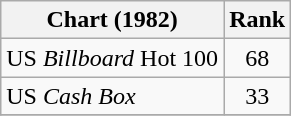<table class="wikitable sortable">
<tr>
<th>Chart (1982)</th>
<th style="text-align:center;">Rank</th>
</tr>
<tr>
<td>US <em>Billboard</em> Hot 100</td>
<td style="text-align:center;">68</td>
</tr>
<tr>
<td>US <em>Cash Box</em> </td>
<td style="text-align:center;">33</td>
</tr>
<tr>
</tr>
</table>
